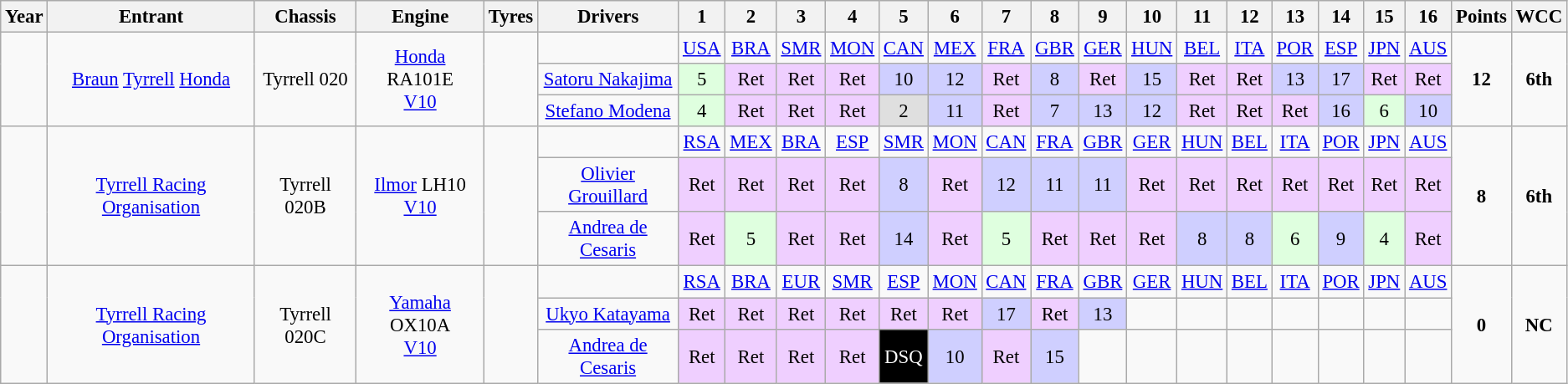<table class="wikitable" style="text-align:center; font-size:95%">
<tr>
<th>Year</th>
<th>Entrant</th>
<th>Chassis</th>
<th>Engine</th>
<th>Tyres</th>
<th>Drivers</th>
<th>1</th>
<th>2</th>
<th>3</th>
<th>4</th>
<th>5</th>
<th>6</th>
<th>7</th>
<th>8</th>
<th>9</th>
<th>10</th>
<th>11</th>
<th>12</th>
<th>13</th>
<th>14</th>
<th>15</th>
<th>16</th>
<th>Points</th>
<th>WCC</th>
</tr>
<tr>
<td rowspan="3"></td>
<td rowspan="3"><a href='#'>Braun</a> <a href='#'>Tyrrell</a> <a href='#'>Honda</a></td>
<td rowspan="3">Tyrrell 020</td>
<td rowspan="3"><a href='#'>Honda</a> RA101E<br><a href='#'>V10</a></td>
<td rowspan="3"></td>
<td></td>
<td><a href='#'>USA</a></td>
<td><a href='#'>BRA</a></td>
<td><a href='#'>SMR</a></td>
<td><a href='#'>MON</a></td>
<td><a href='#'>CAN</a></td>
<td><a href='#'>MEX</a></td>
<td><a href='#'>FRA</a></td>
<td><a href='#'>GBR</a></td>
<td><a href='#'>GER</a></td>
<td><a href='#'>HUN</a></td>
<td><a href='#'>BEL</a></td>
<td><a href='#'>ITA</a></td>
<td><a href='#'>POR</a></td>
<td><a href='#'>ESP</a></td>
<td><a href='#'>JPN</a></td>
<td><a href='#'>AUS</a></td>
<td rowspan="3"><strong>12</strong></td>
<td rowspan="3"><strong>6th</strong></td>
</tr>
<tr>
<td> <a href='#'>Satoru Nakajima</a></td>
<td style="background:#dfffdf;">5</td>
<td style="background:#efcfff;">Ret</td>
<td style="background:#efcfff;">Ret</td>
<td style="background:#efcfff;">Ret</td>
<td style="background:#cfcfff;">10</td>
<td style="background:#cfcfff;">12</td>
<td style="background:#efcfff;">Ret</td>
<td style="background:#cfcfff;">8</td>
<td style="background:#efcfff;">Ret</td>
<td style="background:#cfcfff;">15</td>
<td style="background:#efcfff;">Ret</td>
<td style="background:#efcfff;">Ret</td>
<td style="background:#cfcfff;">13</td>
<td style="background:#cfcfff;">17</td>
<td style="background:#efcfff;">Ret</td>
<td style="background:#efcfff;">Ret</td>
</tr>
<tr>
<td> <a href='#'>Stefano Modena</a></td>
<td style="background:#dfffdf;">4</td>
<td style="background:#efcfff;">Ret</td>
<td style="background:#efcfff;">Ret</td>
<td style="background:#efcfff;">Ret</td>
<td style="background:#dfdfdf;">2</td>
<td style="background:#cfcfff;">11</td>
<td style="background:#efcfff;">Ret</td>
<td style="background:#cfcfff;">7</td>
<td style="background:#cfcfff;">13</td>
<td style="background:#cfcfff;">12</td>
<td style="background:#efcfff;">Ret</td>
<td style="background:#efcfff;">Ret</td>
<td style="background:#efcfff;">Ret</td>
<td style="background:#cfcfff;">16</td>
<td style="background:#dfffdf;">6</td>
<td style="background:#cfcfff;">10</td>
</tr>
<tr>
<td rowspan="3"></td>
<td rowspan="3"><a href='#'>Tyrrell Racing Organisation</a></td>
<td rowspan="3">Tyrrell 020B</td>
<td rowspan="3"><a href='#'>Ilmor</a> LH10<br><a href='#'>V10</a></td>
<td rowspan="3"></td>
<td></td>
<td><a href='#'>RSA</a></td>
<td><a href='#'>MEX</a></td>
<td><a href='#'>BRA</a></td>
<td><a href='#'>ESP</a></td>
<td><a href='#'>SMR</a></td>
<td><a href='#'>MON</a></td>
<td><a href='#'>CAN</a></td>
<td><a href='#'>FRA</a></td>
<td><a href='#'>GBR</a></td>
<td><a href='#'>GER</a></td>
<td><a href='#'>HUN</a></td>
<td><a href='#'>BEL</a></td>
<td><a href='#'>ITA</a></td>
<td><a href='#'>POR</a></td>
<td><a href='#'>JPN</a></td>
<td><a href='#'>AUS</a></td>
<td rowspan="3"><strong>8</strong></td>
<td rowspan="3"><strong>6th</strong></td>
</tr>
<tr>
<td> <a href='#'>Olivier Grouillard</a></td>
<td style="background:#efcfff;">Ret</td>
<td style="background:#efcfff;">Ret</td>
<td style="background:#efcfff;">Ret</td>
<td style="background:#efcfff;">Ret</td>
<td style="background:#cfcfff;">8</td>
<td style="background:#efcfff;">Ret</td>
<td style="background:#cfcfff;">12</td>
<td style="background:#cfcfff;">11</td>
<td style="background:#cfcfff;">11</td>
<td style="background:#efcfff;">Ret</td>
<td style="background:#efcfff;">Ret</td>
<td style="background:#efcfff;">Ret</td>
<td style="background:#efcfff;">Ret</td>
<td style="background:#efcfff;">Ret</td>
<td style="background:#efcfff;">Ret</td>
<td style="background:#efcfff;">Ret</td>
</tr>
<tr>
<td> <a href='#'>Andrea de Cesaris</a></td>
<td style="background:#efcfff;">Ret</td>
<td style="background:#dfffdf;">5</td>
<td style="background:#efcfff;">Ret</td>
<td style="background:#efcfff;">Ret</td>
<td style="background:#cfcfff;">14</td>
<td style="background:#efcfff;">Ret</td>
<td style="background:#dfffdf;">5</td>
<td style="background:#efcfff;">Ret</td>
<td style="background:#efcfff;">Ret</td>
<td style="background:#efcfff;">Ret</td>
<td style="background:#cfcfff;">8</td>
<td style="background:#cfcfff;">8</td>
<td style="background:#dfffdf;">6</td>
<td style="background:#cfcfff;">9</td>
<td style="background:#dfffdf;">4</td>
<td style="background:#efcfff;">Ret</td>
</tr>
<tr>
<td rowspan="3"></td>
<td rowspan="3"><a href='#'>Tyrrell Racing Organisation</a></td>
<td rowspan="3">Tyrrell 020C</td>
<td rowspan="3"><a href='#'>Yamaha</a> OX10A<br><a href='#'>V10</a></td>
<td rowspan="3"></td>
<td></td>
<td><a href='#'>RSA</a></td>
<td><a href='#'>BRA</a></td>
<td><a href='#'>EUR</a></td>
<td><a href='#'>SMR</a></td>
<td><a href='#'>ESP</a></td>
<td><a href='#'>MON</a></td>
<td><a href='#'>CAN</a></td>
<td><a href='#'>FRA</a></td>
<td><a href='#'>GBR</a></td>
<td><a href='#'>GER</a></td>
<td><a href='#'>HUN</a></td>
<td><a href='#'>BEL</a></td>
<td><a href='#'>ITA</a></td>
<td><a href='#'>POR</a></td>
<td><a href='#'>JPN</a></td>
<td><a href='#'>AUS</a></td>
<td rowspan="3"><strong>0</strong></td>
<td rowspan="3"><strong>NC</strong></td>
</tr>
<tr>
<td> <a href='#'>Ukyo Katayama</a></td>
<td style="background:#efcfff;">Ret</td>
<td style="background:#efcfff;">Ret</td>
<td style="background:#efcfff;">Ret</td>
<td style="background:#efcfff;">Ret</td>
<td style="background:#efcfff;">Ret</td>
<td style="background:#efcfff;">Ret</td>
<td style="background:#cfcfff;">17</td>
<td style="background:#efcfff;">Ret</td>
<td style="background:#cfcfff;">13</td>
<td></td>
<td></td>
<td></td>
<td></td>
<td></td>
<td></td>
<td></td>
</tr>
<tr>
<td> <a href='#'>Andrea de Cesaris</a></td>
<td style="background:#efcfff;">Ret</td>
<td style="background:#efcfff;">Ret</td>
<td style="background:#efcfff;">Ret</td>
<td style="background:#efcfff;">Ret</td>
<td style="background:#000; color:white;">DSQ</td>
<td style="background:#cfcfff;">10</td>
<td style="background:#efcfff;">Ret</td>
<td style="background:#cfcfff;">15</td>
<td></td>
<td></td>
<td></td>
<td></td>
<td></td>
<td></td>
<td></td>
<td></td>
</tr>
</table>
